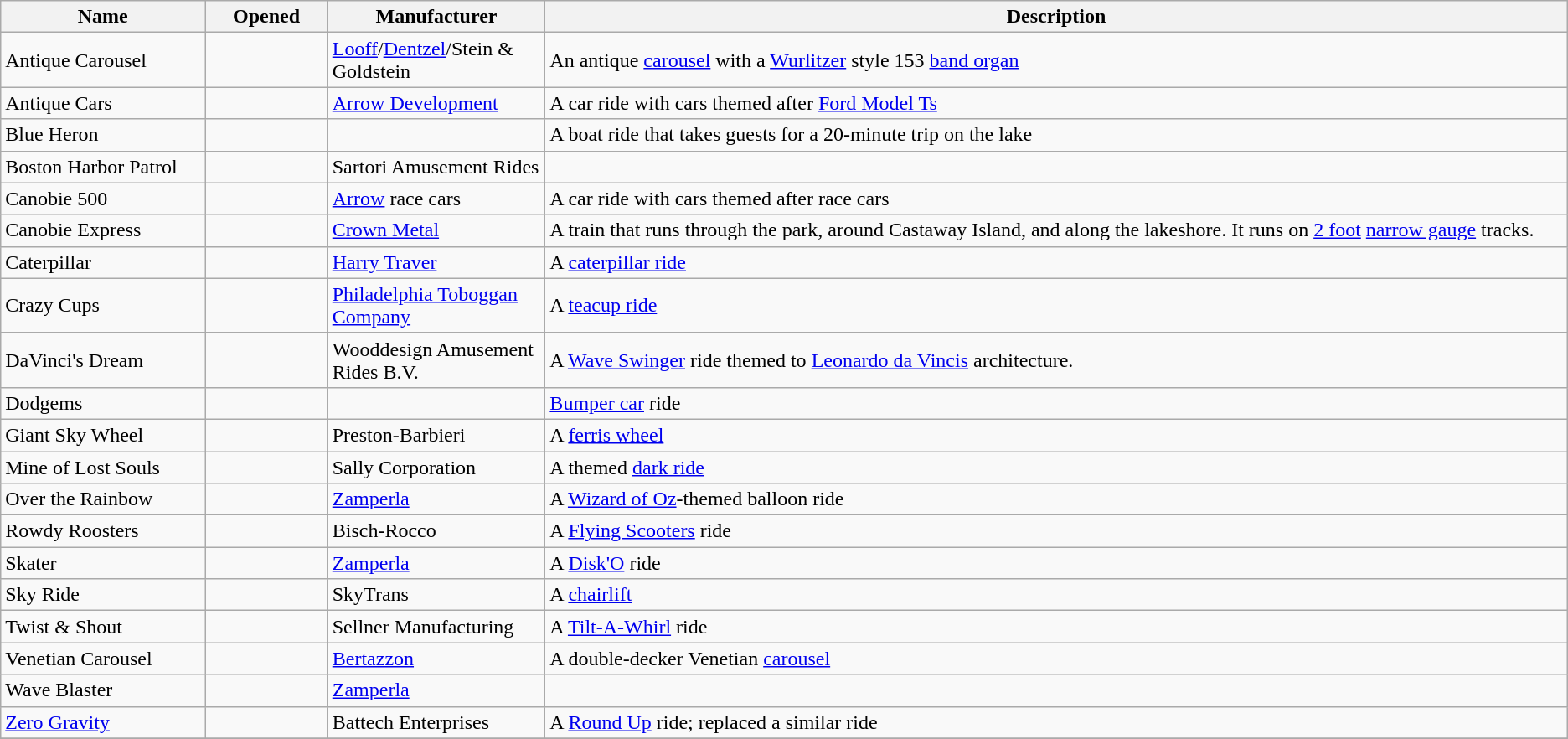<table class="wikitable">
<tr>
<th style="width: 10%;">Name</th>
<th style="width: 6%;">Opened</th>
<th style="width: 10%;">Manufacturer</th>
<th style="width: 50%;">Description</th>
</tr>
<tr>
<td>Antique Carousel</td>
<td></td>
<td><a href='#'>Looff</a>/<a href='#'>Dentzel</a>/Stein & Goldstein</td>
<td>An antique <a href='#'>carousel</a> with a <a href='#'>Wurlitzer</a> style 153 <a href='#'>band organ</a></td>
</tr>
<tr>
<td>Antique Cars</td>
<td></td>
<td><a href='#'>Arrow Development</a></td>
<td>A car ride with cars themed after <a href='#'>Ford Model Ts</a></td>
</tr>
<tr>
<td>Blue Heron</td>
<td></td>
<td></td>
<td>A boat ride that takes guests for a 20-minute trip on the lake</td>
</tr>
<tr>
<td>Boston Harbor Patrol</td>
<td></td>
<td>Sartori Amusement Rides</td>
<td></td>
</tr>
<tr>
<td>Canobie 500</td>
<td></td>
<td><a href='#'>Arrow</a> race cars</td>
<td>A car ride with cars themed after race cars</td>
</tr>
<tr>
<td>Canobie Express</td>
<td></td>
<td><a href='#'>Crown Metal</a></td>
<td>A train that runs through the park, around Castaway Island, and along the lakeshore. It runs on <a href='#'>2 foot</a> <a href='#'>narrow gauge</a> tracks.</td>
</tr>
<tr>
<td>Caterpillar</td>
<td></td>
<td><a href='#'>Harry Traver</a></td>
<td>A <a href='#'>caterpillar ride</a></td>
</tr>
<tr>
<td>Crazy Cups</td>
<td></td>
<td><a href='#'>Philadelphia Toboggan Company</a></td>
<td>A <a href='#'>teacup ride</a></td>
</tr>
<tr>
<td>DaVinci's Dream</td>
<td></td>
<td>Wooddesign Amusement Rides B.V.</td>
<td>A <a href='#'>Wave Swinger</a> ride themed to <a href='#'>Leonardo da Vincis</a> architecture.</td>
</tr>
<tr>
<td>Dodgems</td>
<td></td>
<td></td>
<td><a href='#'>Bumper car</a> ride</td>
</tr>
<tr>
<td>Giant Sky Wheel</td>
<td></td>
<td>Preston-Barbieri</td>
<td>A <a href='#'>ferris wheel</a></td>
</tr>
<tr>
<td>Mine of Lost Souls</td>
<td></td>
<td>Sally Corporation</td>
<td>A themed <a href='#'>dark ride</a></td>
</tr>
<tr>
<td>Over the Rainbow</td>
<td></td>
<td><a href='#'>Zamperla</a></td>
<td>A <a href='#'>Wizard of Oz</a>-themed balloon ride</td>
</tr>
<tr>
<td>Rowdy Roosters</td>
<td></td>
<td>Bisch-Rocco</td>
<td>A <a href='#'>Flying Scooters</a> ride</td>
</tr>
<tr>
<td>Skater</td>
<td></td>
<td><a href='#'>Zamperla</a></td>
<td>A <a href='#'>Disk'O</a> ride</td>
</tr>
<tr>
<td>Sky Ride</td>
<td></td>
<td>SkyTrans</td>
<td>A <a href='#'>chairlift</a></td>
</tr>
<tr>
<td>Twist & Shout</td>
<td></td>
<td>Sellner Manufacturing</td>
<td>A <a href='#'>Tilt-A-Whirl</a> ride</td>
</tr>
<tr>
<td>Venetian Carousel</td>
<td></td>
<td><a href='#'>Bertazzon</a></td>
<td>A double-decker Venetian <a href='#'>carousel</a></td>
</tr>
<tr>
<td>Wave Blaster</td>
<td></td>
<td><a href='#'>Zamperla</a></td>
<td></td>
</tr>
<tr>
<td><a href='#'>Zero Gravity</a></td>
<td></td>
<td>Battech Enterprises</td>
<td>A <a href='#'>Round Up</a> ride; replaced a similar ride</td>
</tr>
<tr>
</tr>
</table>
